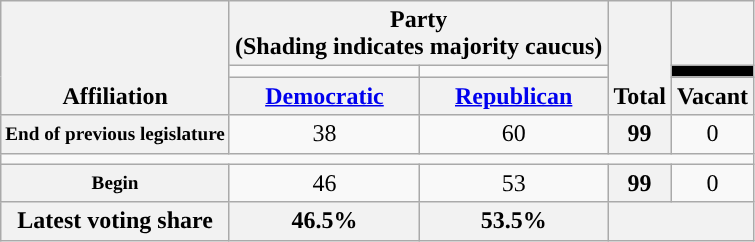<table class=wikitable style="text-align:center">
<tr style="vertical-align:bottom;">
<th rowspan=3>Affiliation</th>
<th colspan=2>Party <div>(Shading indicates majority caucus)</div></th>
<th rowspan=3>Total</th>
<th></th>
</tr>
<tr style="height:5px">
<td style="background-color:"></td>
<td style="background-color:"></td>
<td style="background-color:black"></td>
</tr>
<tr>
<th><a href='#'>Democratic</a></th>
<th><a href='#'>Republican</a></th>
<th>Vacant</th>
</tr>
<tr>
<th nowrap style="font-size:80%">End of previous legislature</th>
<td>38</td>
<td>60</td>
<th>99</th>
<td>0</td>
</tr>
<tr>
<td colspan=5></td>
</tr>
<tr>
<th nowrap style="font-size:80%">Begin</th>
<td>46</td>
<td>53</td>
<th>99</th>
<td>0</td>
</tr>
<tr>
<th>Latest voting share</th>
<th>46.5%</th>
<th>53.5%</th>
<th colspan=2></th>
</tr>
</table>
